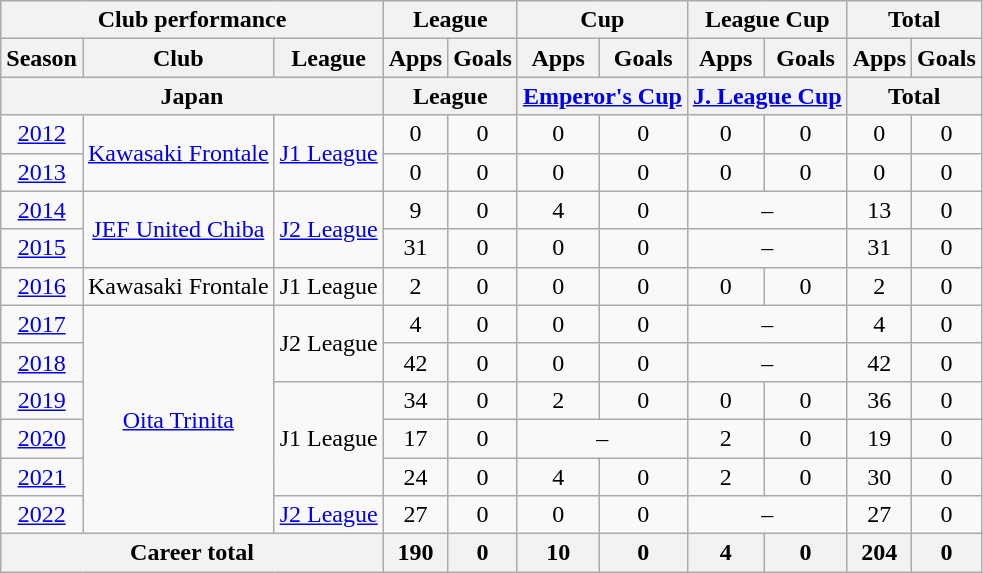<table class="wikitable" style="text-align:center">
<tr>
<th colspan=3>Club performance</th>
<th colspan=2>League</th>
<th colspan=2>Cup</th>
<th colspan=2>League Cup</th>
<th colspan=2>Total</th>
</tr>
<tr>
<th>Season</th>
<th>Club</th>
<th>League</th>
<th>Apps</th>
<th>Goals</th>
<th>Apps</th>
<th>Goals</th>
<th>Apps</th>
<th>Goals</th>
<th>Apps</th>
<th>Goals</th>
</tr>
<tr>
<th colspan=3>Japan</th>
<th colspan=2>League</th>
<th colspan=2><a href='#'>Emperor's Cup</a></th>
<th colspan=2><a href='#'>J. League Cup</a></th>
<th colspan=2>Total</th>
</tr>
<tr>
<td><a href='#'>2012</a></td>
<td rowspan="2"><a href='#'>Kawasaki Frontale</a></td>
<td rowspan="2"><a href='#'>J1 League</a></td>
<td>0</td>
<td>0</td>
<td>0</td>
<td>0</td>
<td>0</td>
<td>0</td>
<td>0</td>
<td>0</td>
</tr>
<tr>
<td><a href='#'>2013</a></td>
<td>0</td>
<td>0</td>
<td>0</td>
<td>0</td>
<td>0</td>
<td>0</td>
<td>0</td>
<td>0</td>
</tr>
<tr>
<td><a href='#'>2014</a></td>
<td rowspan="2"><a href='#'>JEF United Chiba</a></td>
<td rowspan="2"><a href='#'>J2 League</a></td>
<td>9</td>
<td>0</td>
<td>4</td>
<td>0</td>
<td colspan="2">–</td>
<td>13</td>
<td>0</td>
</tr>
<tr>
<td><a href='#'>2015</a></td>
<td>31</td>
<td>0</td>
<td>0</td>
<td>0</td>
<td colspan="2">–</td>
<td>31</td>
<td>0</td>
</tr>
<tr>
<td><a href='#'>2016</a></td>
<td>Kawasaki Frontale</td>
<td rowspan="1">J1 League</td>
<td>2</td>
<td>0</td>
<td>0</td>
<td>0</td>
<td>0</td>
<td>0</td>
<td>2</td>
<td>0</td>
</tr>
<tr>
<td><a href='#'>2017</a></td>
<td rowspan="6"><a href='#'>Oita Trinita</a></td>
<td rowspan="2">J2 League</td>
<td>4</td>
<td>0</td>
<td>0</td>
<td>0</td>
<td colspan="2">–</td>
<td>4</td>
<td>0</td>
</tr>
<tr>
<td><a href='#'>2018</a></td>
<td>42</td>
<td>0</td>
<td>0</td>
<td>0</td>
<td colspan="2">–</td>
<td>42</td>
<td>0</td>
</tr>
<tr>
<td><a href='#'>2019</a></td>
<td rowspan="3">J1 League</td>
<td>34</td>
<td>0</td>
<td>2</td>
<td>0</td>
<td>0</td>
<td>0</td>
<td>36</td>
<td>0</td>
</tr>
<tr>
<td><a href='#'>2020</a></td>
<td>17</td>
<td>0</td>
<td colspan="2">–</td>
<td>2</td>
<td>0</td>
<td>19</td>
<td>0</td>
</tr>
<tr>
<td><a href='#'>2021</a></td>
<td>24</td>
<td>0</td>
<td>4</td>
<td>0</td>
<td>2</td>
<td>0</td>
<td>30</td>
<td>0</td>
</tr>
<tr>
<td><a href='#'>2022</a></td>
<td><a href='#'>J2 League</a></td>
<td>27</td>
<td>0</td>
<td>0</td>
<td>0</td>
<td colspan="2">–</td>
<td>27</td>
<td>0</td>
</tr>
<tr>
<th colspan="3">Career total</th>
<th>190</th>
<th>0</th>
<th>10</th>
<th>0</th>
<th>4</th>
<th>0</th>
<th>204</th>
<th>0</th>
</tr>
</table>
